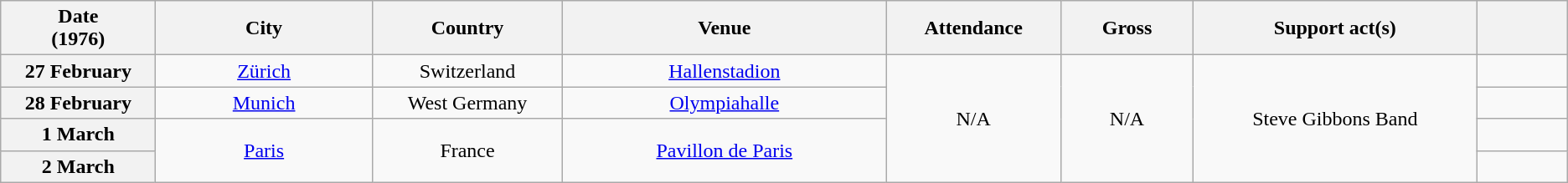<table class="wikitable plainrowheaders" style="text-align:center;">
<tr>
<th scope="col" style="width:8em;">Date<br>(1976)</th>
<th scope="col" style="width:12em;">City</th>
<th scope="col" style="width:10em;">Country</th>
<th scope="col" style="width:18em;">Venue</th>
<th scope="col" style="width:9em;">Attendance</th>
<th scope="col" style="width:7em;">Gross</th>
<th scope="col" style="width:16em;">Support act(s)</th>
<th scope="col" style="width:5em;" class="unsortable"></th>
</tr>
<tr>
<th scope="row">27 February</th>
<td><a href='#'>Zürich</a></td>
<td>Switzerland</td>
<td><a href='#'>Hallenstadion</a></td>
<td rowspan="4">N/A</td>
<td rowspan="4">N/A</td>
<td rowspan="4">Steve Gibbons Band</td>
<td></td>
</tr>
<tr>
<th scope="row">28 February</th>
<td><a href='#'>Munich</a></td>
<td>West Germany</td>
<td><a href='#'>Olympiahalle</a></td>
<td></td>
</tr>
<tr>
<th scope="row">1 March</th>
<td rowspan="2"><a href='#'>Paris</a></td>
<td rowspan="2">France</td>
<td rowspan="2"><a href='#'>Pavillon de Paris</a></td>
<td></td>
</tr>
<tr>
<th scope="row">2 March</th>
<td></td>
</tr>
</table>
